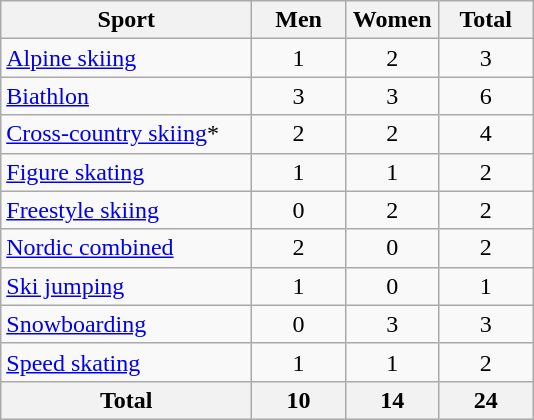<table class="wikitable sortable" style=text-align:center>
<tr>
<th width=160>Sport</th>
<th width=55>Men</th>
<th width=55>Women</th>
<th width=55>Total</th>
</tr>
<tr>
<td align=left><a href='#'>Alpine skiing</a></td>
<td>1</td>
<td>2</td>
<td>3</td>
</tr>
<tr>
<td align=left><a href='#'>Biathlon</a></td>
<td>3</td>
<td>3</td>
<td>6</td>
</tr>
<tr>
<td align=left><a href='#'>Cross-country skiing</a>*</td>
<td>2</td>
<td>2</td>
<td>4</td>
</tr>
<tr>
<td align=left><a href='#'>Figure skating</a></td>
<td>1</td>
<td>1</td>
<td>2</td>
</tr>
<tr>
<td align=left><a href='#'>Freestyle skiing</a></td>
<td>0</td>
<td>2</td>
<td>2</td>
</tr>
<tr>
<td align=left><a href='#'>Nordic combined</a></td>
<td>2</td>
<td>0</td>
<td>2</td>
</tr>
<tr>
<td align=left><a href='#'>Ski jumping</a></td>
<td>1</td>
<td>0</td>
<td>1</td>
</tr>
<tr>
<td align=left><a href='#'>Snowboarding</a></td>
<td>0</td>
<td>3</td>
<td>3</td>
</tr>
<tr>
<td align=left><a href='#'>Speed skating</a></td>
<td>1</td>
<td>1</td>
<td>2</td>
</tr>
<tr>
<th>Total</th>
<th>10</th>
<th>14</th>
<th>24</th>
</tr>
</table>
